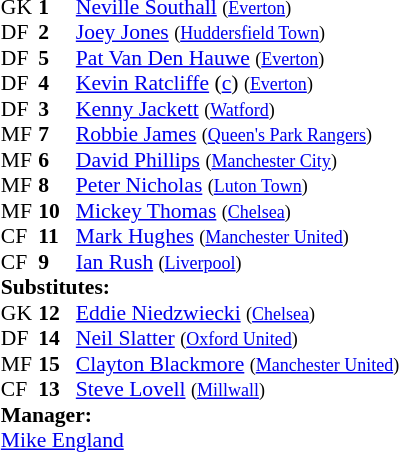<table style="font-size:90%; margin:0.2em auto;" cellspacing="0" cellpadding="0">
<tr>
<th width="25"></th>
<th width="25"></th>
</tr>
<tr>
<td>GK</td>
<td><strong>1</strong></td>
<td><a href='#'>Neville Southall</a> <small>(<a href='#'>Everton</a>)</small></td>
</tr>
<tr>
<td>DF</td>
<td><strong>2</strong></td>
<td><a href='#'>Joey Jones</a> <small>(<a href='#'>Huddersfield Town</a>)</small></td>
<td></td>
<td></td>
</tr>
<tr>
<td>DF</td>
<td><strong>5</strong></td>
<td><a href='#'>Pat Van Den Hauwe</a> <small>(<a href='#'>Everton</a>)</small></td>
</tr>
<tr>
<td>DF</td>
<td><strong>4</strong></td>
<td><a href='#'>Kevin Ratcliffe</a> (<a href='#'>c</a>) <small>(<a href='#'>Everton</a>)</small></td>
</tr>
<tr>
<td>DF</td>
<td><strong>3</strong></td>
<td><a href='#'>Kenny Jackett</a> <small>(<a href='#'>Watford</a>)</small></td>
</tr>
<tr>
<td>MF</td>
<td><strong>7</strong></td>
<td><a href='#'>Robbie James</a> <small>(<a href='#'>Queen's Park Rangers</a>)</small></td>
<td></td>
<td></td>
</tr>
<tr>
<td>MF</td>
<td><strong>6</strong></td>
<td><a href='#'>David Phillips</a> <small>(<a href='#'>Manchester City</a>)</small></td>
</tr>
<tr>
<td>MF</td>
<td><strong>8</strong></td>
<td><a href='#'>Peter Nicholas</a> <small>(<a href='#'>Luton Town</a>)</small></td>
<td></td>
<td></td>
</tr>
<tr>
<td>MF</td>
<td><strong>10</strong></td>
<td><a href='#'>Mickey Thomas</a> <small>(<a href='#'>Chelsea</a>)</small></td>
<td></td>
<td></td>
</tr>
<tr>
<td>CF</td>
<td><strong>11</strong></td>
<td><a href='#'>Mark Hughes</a> <small>(<a href='#'>Manchester United</a>)</small></td>
</tr>
<tr>
<td>CF</td>
<td><strong>9</strong></td>
<td><a href='#'>Ian Rush</a> <small>(<a href='#'>Liverpool</a>)</small></td>
<td></td>
</tr>
<tr>
<td colspan=3><strong>Substitutes:</strong></td>
</tr>
<tr>
<td>GK</td>
<td><strong>12</strong></td>
<td><a href='#'>Eddie Niedzwiecki</a> <small>(<a href='#'>Chelsea</a>)</small></td>
</tr>
<tr>
<td>DF</td>
<td><strong>14</strong></td>
<td><a href='#'>Neil Slatter</a> <small>(<a href='#'>Oxford United</a>)</small></td>
</tr>
<tr>
<td>MF</td>
<td><strong>15</strong></td>
<td><a href='#'>Clayton Blackmore</a> <small>(<a href='#'>Manchester United</a>)</small></td>
<td></td>
<td></td>
</tr>
<tr>
<td>CF</td>
<td><strong>13</strong></td>
<td><a href='#'>Steve Lovell</a> <small>(<a href='#'>Millwall</a>)</small></td>
<td></td>
<td></td>
</tr>
<tr>
<td colspan=3><strong>Manager:</strong></td>
</tr>
<tr>
<td colspan=4> <a href='#'>Mike England</a></td>
</tr>
</table>
